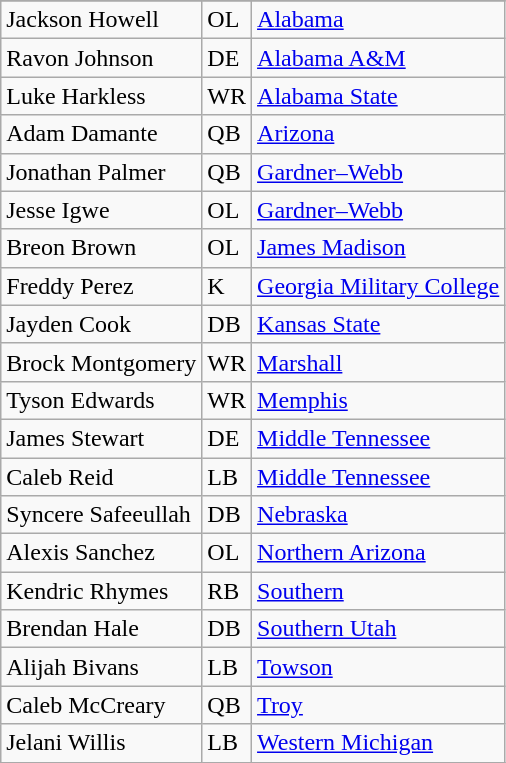<table class="wikitable sortable">
<tr>
</tr>
<tr>
<td>Jackson Howell</td>
<td>OL</td>
<td><a href='#'>Alabama</a></td>
</tr>
<tr>
<td>Ravon Johnson</td>
<td>DE</td>
<td><a href='#'>Alabama A&M</a></td>
</tr>
<tr>
<td>Luke Harkless</td>
<td>WR</td>
<td><a href='#'>Alabama State</a></td>
</tr>
<tr>
<td>Adam Damante</td>
<td>QB</td>
<td><a href='#'>Arizona</a></td>
</tr>
<tr>
<td>Jonathan Palmer</td>
<td>QB</td>
<td><a href='#'>Gardner–Webb</a></td>
</tr>
<tr>
<td>Jesse Igwe</td>
<td>OL</td>
<td><a href='#'>Gardner–Webb</a></td>
</tr>
<tr>
<td>Breon Brown</td>
<td>OL</td>
<td><a href='#'>James Madison</a></td>
</tr>
<tr>
<td>Freddy Perez</td>
<td>K</td>
<td><a href='#'>Georgia Military College</a></td>
</tr>
<tr>
<td>Jayden Cook</td>
<td>DB</td>
<td><a href='#'>Kansas State</a></td>
</tr>
<tr>
<td>Brock Montgomery</td>
<td>WR</td>
<td><a href='#'>Marshall</a></td>
</tr>
<tr>
<td>Tyson Edwards</td>
<td>WR</td>
<td><a href='#'>Memphis</a></td>
</tr>
<tr>
<td>James Stewart</td>
<td>DE</td>
<td><a href='#'>Middle Tennessee</a></td>
</tr>
<tr>
<td>Caleb Reid</td>
<td>LB</td>
<td><a href='#'>Middle Tennessee</a></td>
</tr>
<tr>
<td>Syncere Safeeullah</td>
<td>DB</td>
<td><a href='#'>Nebraska</a></td>
</tr>
<tr>
<td>Alexis Sanchez</td>
<td>OL</td>
<td><a href='#'>Northern Arizona</a></td>
</tr>
<tr>
<td>Kendric Rhymes</td>
<td>RB</td>
<td><a href='#'>Southern</a></td>
</tr>
<tr>
<td>Brendan Hale</td>
<td>DB</td>
<td><a href='#'>Southern Utah</a></td>
</tr>
<tr>
<td>Alijah Bivans</td>
<td>LB</td>
<td><a href='#'>Towson</a></td>
</tr>
<tr>
<td>Caleb McCreary</td>
<td>QB</td>
<td><a href='#'>Troy</a></td>
</tr>
<tr>
<td>Jelani Willis</td>
<td>LB</td>
<td><a href='#'>Western Michigan</a></td>
</tr>
<tr>
</tr>
</table>
